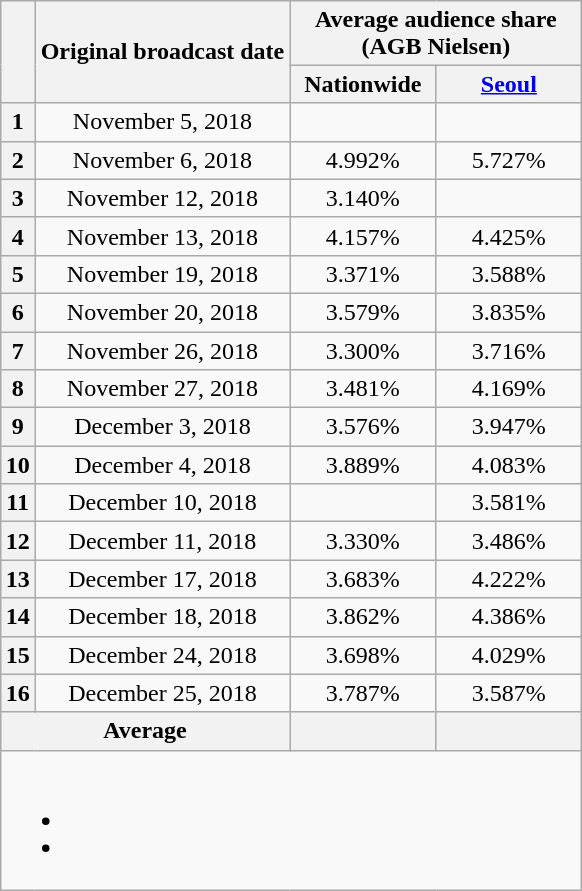<table class="wikitable" style="text-align:center;max-width:450px; margin-left: auto; margin-right: auto; border: none;">
<tr>
</tr>
<tr>
<th rowspan="2"></th>
<th rowspan="2">Original broadcast date</th>
<th colspan="2">Average audience share<br>(AGB Nielsen)</th>
</tr>
<tr>
<th width="90">Nationwide</th>
<th width="90"><a href='#'>Seoul</a></th>
</tr>
<tr>
<th>1</th>
<td>November 5, 2018</td>
<td></td>
<td></td>
</tr>
<tr>
<th>2</th>
<td>November 6, 2018</td>
<td>4.992%</td>
<td>5.727%</td>
</tr>
<tr>
<th>3</th>
<td>November 12, 2018</td>
<td>3.140%</td>
<td></td>
</tr>
<tr>
<th>4</th>
<td>November 13, 2018</td>
<td>4.157%</td>
<td>4.425%</td>
</tr>
<tr>
<th>5</th>
<td>November 19, 2018</td>
<td>3.371%</td>
<td>3.588%</td>
</tr>
<tr>
<th>6</th>
<td>November 20, 2018</td>
<td>3.579%</td>
<td>3.835%</td>
</tr>
<tr>
<th>7</th>
<td>November 26, 2018</td>
<td>3.300%</td>
<td>3.716%</td>
</tr>
<tr>
<th>8</th>
<td>November 27, 2018</td>
<td>3.481%</td>
<td>4.169%</td>
</tr>
<tr>
<th>9</th>
<td>December 3, 2018</td>
<td>3.576%</td>
<td>3.947%</td>
</tr>
<tr>
<th>10</th>
<td>December 4, 2018</td>
<td>3.889%</td>
<td>4.083%</td>
</tr>
<tr>
<th>11</th>
<td>December 10, 2018</td>
<td></td>
<td>3.581%</td>
</tr>
<tr>
<th>12</th>
<td>December 11, 2018</td>
<td>3.330%</td>
<td>3.486%</td>
</tr>
<tr>
<th>13</th>
<td>December 17, 2018</td>
<td>3.683%</td>
<td>4.222%</td>
</tr>
<tr>
<th>14</th>
<td>December 18, 2018</td>
<td>3.862%</td>
<td>4.386%</td>
</tr>
<tr>
<th>15</th>
<td>December 24, 2018</td>
<td>3.698%</td>
<td>4.029%</td>
</tr>
<tr>
<th>16</th>
<td>December 25, 2018</td>
<td>3.787%</td>
<td>3.587%</td>
</tr>
<tr>
<th colspan="2">Average</th>
<th></th>
<th></th>
</tr>
<tr>
<td colspan="6"><br><ul><li></li><li></li></ul></td>
</tr>
</table>
